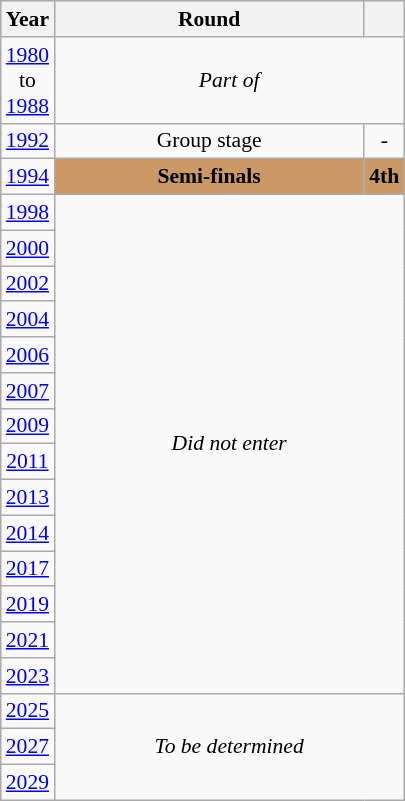<table class="wikitable" style="text-align: center; font-size:90%">
<tr>
<th>Year</th>
<th style="width:200px">Round</th>
<th></th>
</tr>
<tr>
<td><a href='#'>1980</a><br>to<br><a href='#'>1988</a></td>
<td colspan="2"><em>Part of </em></td>
</tr>
<tr>
<td><a href='#'>1992</a></td>
<td>Group stage</td>
<td>-</td>
</tr>
<tr>
<td><a href='#'>1994</a></td>
<td bgcolor="cc9966"><strong>Semi-finals</strong></td>
<td bgcolor="cc9966"><strong>4th</strong></td>
</tr>
<tr>
<td><a href='#'>1998</a></td>
<td colspan="2" rowspan="14"><em>Did not enter</em></td>
</tr>
<tr>
<td><a href='#'>2000</a></td>
</tr>
<tr>
<td><a href='#'>2002</a></td>
</tr>
<tr>
<td><a href='#'>2004</a></td>
</tr>
<tr>
<td><a href='#'>2006</a></td>
</tr>
<tr>
<td><a href='#'>2007</a></td>
</tr>
<tr>
<td><a href='#'>2009</a></td>
</tr>
<tr>
<td><a href='#'>2011</a></td>
</tr>
<tr>
<td><a href='#'>2013</a></td>
</tr>
<tr>
<td><a href='#'>2014</a></td>
</tr>
<tr>
<td><a href='#'>2017</a></td>
</tr>
<tr>
<td><a href='#'>2019</a></td>
</tr>
<tr>
<td><a href='#'>2021</a></td>
</tr>
<tr>
<td><a href='#'>2023</a></td>
</tr>
<tr>
<td><a href='#'>2025</a></td>
<td colspan="2" rowspan="3"><em>To be determined</em></td>
</tr>
<tr>
<td><a href='#'>2027</a></td>
</tr>
<tr>
<td><a href='#'>2029</a></td>
</tr>
</table>
